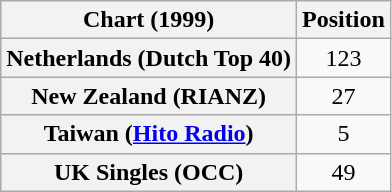<table class="wikitable sortable plainrowheaders" style="text-align:center">
<tr>
<th>Chart (1999)</th>
<th>Position</th>
</tr>
<tr>
<th scope="row">Netherlands (Dutch Top 40)</th>
<td>123</td>
</tr>
<tr>
<th scope="row">New Zealand (RIANZ)</th>
<td>27</td>
</tr>
<tr>
<th scope="row">Taiwan (<a href='#'>Hito Radio</a>)</th>
<td style="text-align:center;">5</td>
</tr>
<tr>
<th scope="row">UK Singles (OCC)</th>
<td>49</td>
</tr>
</table>
